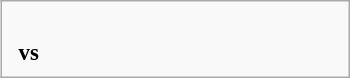<table border=1 align="right" cellpadding=4 cellspacing=0 width=233 style="margin: 0 0 1em 1em; background: #f9f9f9; border: 1px #aaaaaa solid; border-collapse: collapse; font-size: 95%;">
<tr>
<td><br><table border="0">
<tr>
<td align="center"></td>
<td align="center"><strong>vs</strong></td>
<td align="center"></td>
</tr>
</table>
</td>
</tr>
</table>
